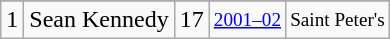<table class="wikitable">
<tr>
</tr>
<tr>
<td>1</td>
<td>Sean Kennedy</td>
<td>17</td>
<td style="font-size:80%;"><a href='#'>2001–02</a></td>
<td style="font-size:80%;">Saint Peter's</td>
</tr>
</table>
